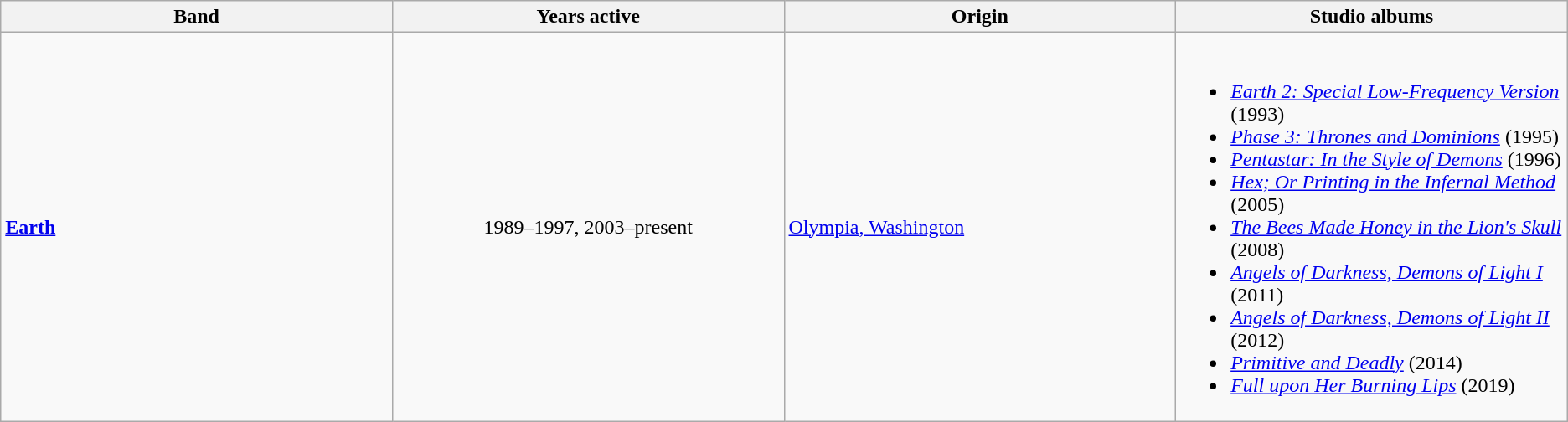<table class="wikitable sortable">
<tr>
<th style="width:15%;">Band</th>
<th style="width:15%;">Years active</th>
<th style="width:15%;">Origin</th>
<th style="width:15%;">Studio albums</th>
</tr>
<tr>
<td><a href='#'><strong>Earth</strong></a></td>
<td style="text-align:center;">1989–1997, 2003–present</td>
<td><a href='#'>Olympia, Washington</a></td>
<td><br><ul><li><em><a href='#'>Earth 2: Special Low-Frequency Version</a></em> (1993)</li><li><em><a href='#'>Phase 3: Thrones and Dominions</a></em> (1995)</li><li><em><a href='#'>Pentastar: In the Style of Demons</a></em> (1996)</li><li><em><a href='#'>Hex; Or Printing in the Infernal Method</a></em> (2005)</li><li><em><a href='#'>The Bees Made Honey in the Lion's Skull</a></em> (2008)</li><li><em><a href='#'>Angels of Darkness, Demons of Light I</a></em> (2011)</li><li><em><a href='#'>Angels of Darkness, Demons of Light II</a></em> (2012)</li><li><em><a href='#'>Primitive and Deadly</a></em> (2014)</li><li><em><a href='#'>Full upon Her Burning Lips</a></em> (2019)</li></ul></td>
</tr>
</table>
